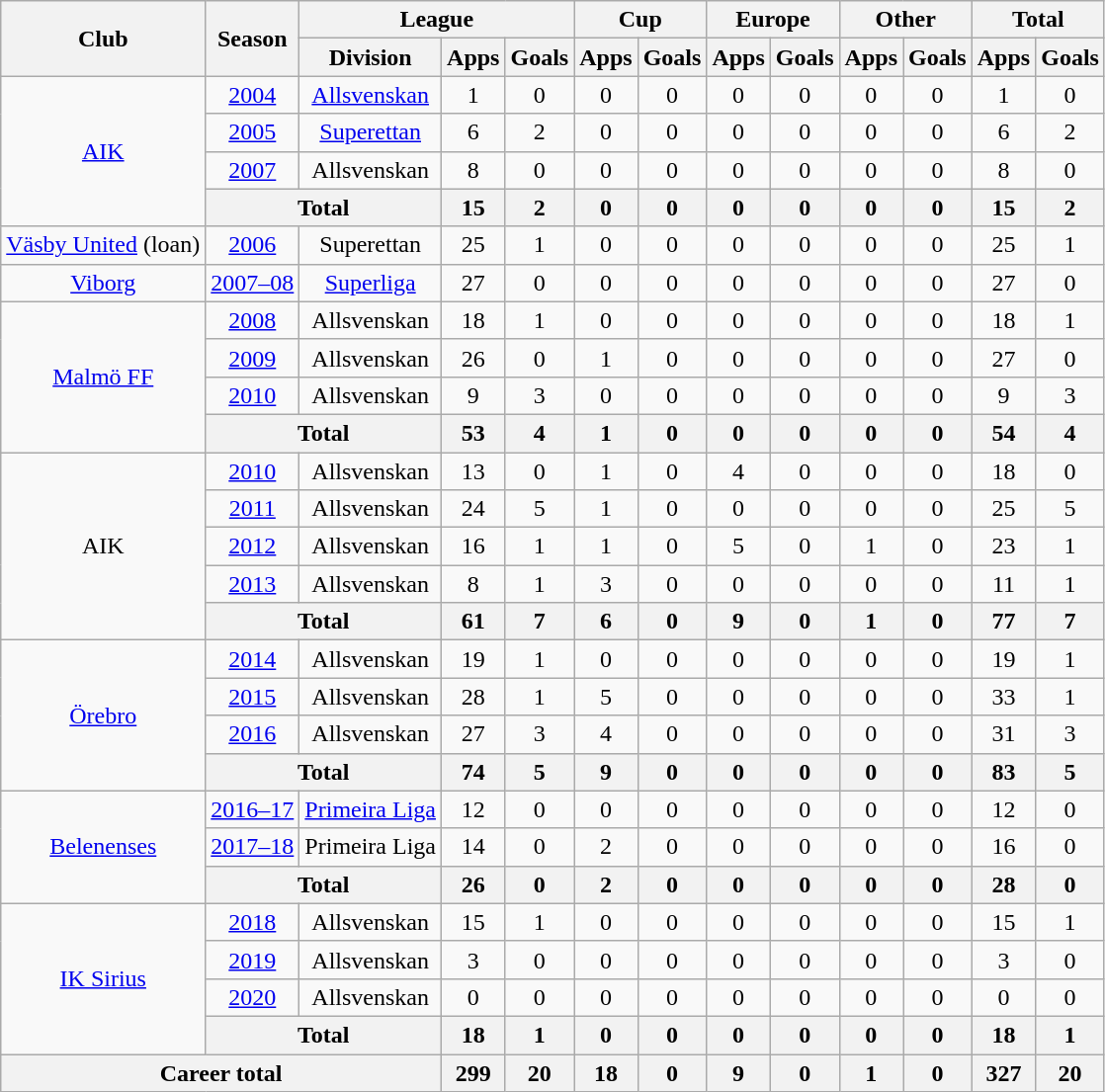<table class="wikitable" style="text-align:center">
<tr>
<th rowspan="2">Club</th>
<th rowspan="2">Season</th>
<th colspan="3">League</th>
<th colspan="2">Cup</th>
<th colspan="2">Europe</th>
<th colspan="2">Other</th>
<th colspan="2">Total</th>
</tr>
<tr>
<th>Division</th>
<th>Apps</th>
<th>Goals</th>
<th>Apps</th>
<th>Goals</th>
<th>Apps</th>
<th>Goals</th>
<th>Apps</th>
<th>Goals</th>
<th>Apps</th>
<th>Goals</th>
</tr>
<tr>
<td rowspan="4"><a href='#'>AIK</a></td>
<td><a href='#'>2004</a></td>
<td><a href='#'>Allsvenskan</a></td>
<td>1</td>
<td>0</td>
<td>0</td>
<td>0</td>
<td>0</td>
<td>0</td>
<td>0</td>
<td>0</td>
<td>1</td>
<td>0</td>
</tr>
<tr>
<td><a href='#'>2005</a></td>
<td><a href='#'>Superettan</a></td>
<td>6</td>
<td>2</td>
<td>0</td>
<td>0</td>
<td>0</td>
<td>0</td>
<td>0</td>
<td>0</td>
<td>6</td>
<td>2</td>
</tr>
<tr>
<td><a href='#'>2007</a></td>
<td>Allsvenskan</td>
<td>8</td>
<td>0</td>
<td>0</td>
<td>0</td>
<td>0</td>
<td>0</td>
<td>0</td>
<td>0</td>
<td>8</td>
<td>0</td>
</tr>
<tr>
<th colspan="2">Total</th>
<th>15</th>
<th>2</th>
<th>0</th>
<th>0</th>
<th>0</th>
<th>0</th>
<th>0</th>
<th>0</th>
<th>15</th>
<th>2</th>
</tr>
<tr>
<td><a href='#'>Väsby United</a> (loan)</td>
<td><a href='#'>2006</a></td>
<td>Superettan</td>
<td>25</td>
<td>1</td>
<td>0</td>
<td>0</td>
<td>0</td>
<td>0</td>
<td>0</td>
<td>0</td>
<td>25</td>
<td>1</td>
</tr>
<tr>
<td><a href='#'>Viborg</a></td>
<td><a href='#'>2007–08</a></td>
<td><a href='#'>Superliga</a></td>
<td>27</td>
<td>0</td>
<td>0</td>
<td>0</td>
<td>0</td>
<td>0</td>
<td>0</td>
<td>0</td>
<td>27</td>
<td>0</td>
</tr>
<tr>
<td rowspan="4"><a href='#'>Malmö FF</a></td>
<td><a href='#'>2008</a></td>
<td>Allsvenskan</td>
<td>18</td>
<td>1</td>
<td>0</td>
<td>0</td>
<td>0</td>
<td>0</td>
<td>0</td>
<td>0</td>
<td>18</td>
<td>1</td>
</tr>
<tr>
<td><a href='#'>2009</a></td>
<td>Allsvenskan</td>
<td>26</td>
<td>0</td>
<td>1</td>
<td>0</td>
<td>0</td>
<td>0</td>
<td>0</td>
<td>0</td>
<td>27</td>
<td>0</td>
</tr>
<tr>
<td><a href='#'>2010</a></td>
<td>Allsvenskan</td>
<td>9</td>
<td>3</td>
<td>0</td>
<td>0</td>
<td>0</td>
<td>0</td>
<td>0</td>
<td>0</td>
<td>9</td>
<td>3</td>
</tr>
<tr>
<th colspan="2">Total</th>
<th>53</th>
<th>4</th>
<th>1</th>
<th>0</th>
<th>0</th>
<th>0</th>
<th>0</th>
<th>0</th>
<th>54</th>
<th>4</th>
</tr>
<tr>
<td rowspan="5">AIK</td>
<td><a href='#'>2010</a></td>
<td>Allsvenskan</td>
<td>13</td>
<td>0</td>
<td>1</td>
<td>0</td>
<td>4</td>
<td>0</td>
<td>0</td>
<td>0</td>
<td>18</td>
<td>0</td>
</tr>
<tr>
<td><a href='#'>2011</a></td>
<td>Allsvenskan</td>
<td>24</td>
<td>5</td>
<td>1</td>
<td>0</td>
<td>0</td>
<td>0</td>
<td>0</td>
<td>0</td>
<td>25</td>
<td>5</td>
</tr>
<tr>
<td><a href='#'>2012</a></td>
<td>Allsvenskan</td>
<td>16</td>
<td>1</td>
<td>1</td>
<td>0</td>
<td>5</td>
<td>0</td>
<td>1</td>
<td>0</td>
<td>23</td>
<td>1</td>
</tr>
<tr>
<td><a href='#'>2013</a></td>
<td>Allsvenskan</td>
<td>8</td>
<td>1</td>
<td>3</td>
<td>0</td>
<td>0</td>
<td>0</td>
<td>0</td>
<td>0</td>
<td>11</td>
<td>1</td>
</tr>
<tr>
<th colspan="2">Total</th>
<th>61</th>
<th>7</th>
<th>6</th>
<th>0</th>
<th>9</th>
<th>0</th>
<th>1</th>
<th>0</th>
<th>77</th>
<th>7</th>
</tr>
<tr>
<td rowspan="4"><a href='#'>Örebro</a></td>
<td><a href='#'>2014</a></td>
<td>Allsvenskan</td>
<td>19</td>
<td>1</td>
<td>0</td>
<td>0</td>
<td>0</td>
<td>0</td>
<td>0</td>
<td>0</td>
<td>19</td>
<td>1</td>
</tr>
<tr>
<td><a href='#'>2015</a></td>
<td>Allsvenskan</td>
<td>28</td>
<td>1</td>
<td>5</td>
<td>0</td>
<td>0</td>
<td>0</td>
<td>0</td>
<td>0</td>
<td>33</td>
<td>1</td>
</tr>
<tr>
<td><a href='#'>2016</a></td>
<td>Allsvenskan</td>
<td>27</td>
<td>3</td>
<td>4</td>
<td>0</td>
<td>0</td>
<td>0</td>
<td>0</td>
<td>0</td>
<td>31</td>
<td>3</td>
</tr>
<tr>
<th colspan="2">Total</th>
<th>74</th>
<th>5</th>
<th>9</th>
<th>0</th>
<th>0</th>
<th>0</th>
<th>0</th>
<th>0</th>
<th>83</th>
<th>5</th>
</tr>
<tr>
<td rowspan="3"><a href='#'>Belenenses</a></td>
<td><a href='#'>2016–17</a></td>
<td><a href='#'>Primeira Liga</a></td>
<td>12</td>
<td>0</td>
<td>0</td>
<td>0</td>
<td>0</td>
<td>0</td>
<td>0</td>
<td>0</td>
<td>12</td>
<td>0</td>
</tr>
<tr>
<td><a href='#'>2017–18</a></td>
<td>Primeira Liga</td>
<td>14</td>
<td>0</td>
<td>2</td>
<td>0</td>
<td>0</td>
<td>0</td>
<td>0</td>
<td>0</td>
<td>16</td>
<td>0</td>
</tr>
<tr>
<th colspan="2">Total</th>
<th>26</th>
<th>0</th>
<th>2</th>
<th>0</th>
<th>0</th>
<th>0</th>
<th>0</th>
<th>0</th>
<th>28</th>
<th>0</th>
</tr>
<tr>
<td rowspan="4"><a href='#'>IK Sirius</a></td>
<td><a href='#'>2018</a></td>
<td>Allsvenskan</td>
<td>15</td>
<td>1</td>
<td>0</td>
<td>0</td>
<td>0</td>
<td>0</td>
<td>0</td>
<td>0</td>
<td>15</td>
<td>1</td>
</tr>
<tr>
<td><a href='#'>2019</a></td>
<td>Allsvenskan</td>
<td>3</td>
<td>0</td>
<td>0</td>
<td>0</td>
<td>0</td>
<td>0</td>
<td>0</td>
<td>0</td>
<td>3</td>
<td>0</td>
</tr>
<tr>
<td><a href='#'>2020</a></td>
<td>Allsvenskan</td>
<td>0</td>
<td>0</td>
<td>0</td>
<td>0</td>
<td>0</td>
<td>0</td>
<td>0</td>
<td>0</td>
<td>0</td>
<td>0</td>
</tr>
<tr>
<th colspan="2">Total</th>
<th>18</th>
<th>1</th>
<th>0</th>
<th>0</th>
<th>0</th>
<th>0</th>
<th>0</th>
<th>0</th>
<th>18</th>
<th>1</th>
</tr>
<tr>
<th colspan="3">Career total</th>
<th>299</th>
<th>20</th>
<th>18</th>
<th>0</th>
<th>9</th>
<th>0</th>
<th>1</th>
<th>0</th>
<th>327</th>
<th>20</th>
</tr>
</table>
